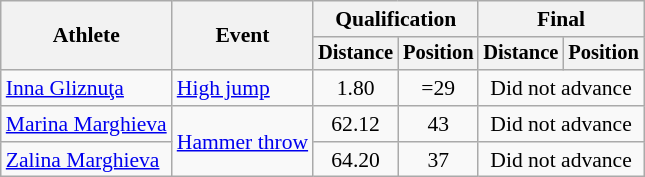<table class=wikitable style="font-size:90%">
<tr>
<th rowspan="2">Athlete</th>
<th rowspan="2">Event</th>
<th colspan="2">Qualification</th>
<th colspan="2">Final</th>
</tr>
<tr style="font-size:95%">
<th>Distance</th>
<th>Position</th>
<th>Distance</th>
<th>Position</th>
</tr>
<tr align=center>
<td align=left><a href='#'>Inna Gliznuţa</a></td>
<td align=left><a href='#'>High jump</a></td>
<td>1.80</td>
<td>=29</td>
<td colspan=2>Did not advance</td>
</tr>
<tr align=center>
<td align=left><a href='#'>Marina Marghieva</a></td>
<td align=left rowspan=2><a href='#'>Hammer throw</a></td>
<td>62.12</td>
<td>43</td>
<td colspan=2>Did not advance</td>
</tr>
<tr align=center>
<td align=left><a href='#'>Zalina Marghieva</a></td>
<td>64.20</td>
<td>37</td>
<td colspan=2>Did not advance</td>
</tr>
</table>
